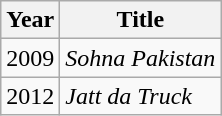<table class="wikitable">
<tr>
<th>Year</th>
<th>Title</th>
</tr>
<tr>
<td>2009</td>
<td><em>Sohna Pakistan</em></td>
</tr>
<tr>
<td>2012</td>
<td><em>Jatt da Truck</em></td>
</tr>
</table>
